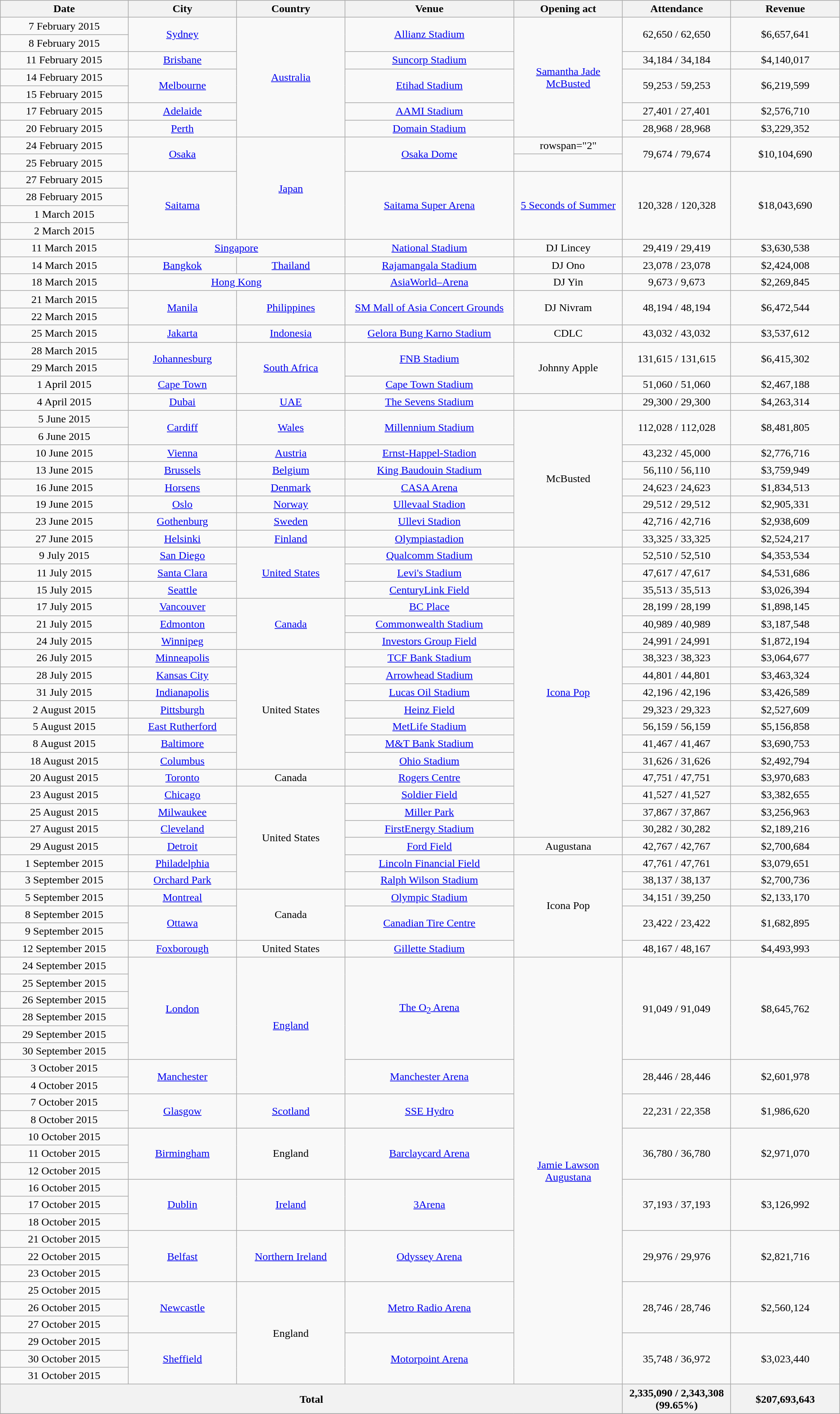<table class="wikitable" style="text-align:center;">
<tr>
<th scope="col" style="width:12em;">Date</th>
<th scope="col" style="width:10em;">City</th>
<th scope="col" style="width:10em;">Country</th>
<th scope="col" style="width:16em;">Venue</th>
<th scope="col" style="width:10em;">Opening act</th>
<th scope="col" style="width:10em;">Attendance</th>
<th scope="col" style="width:10em;">Revenue</th>
</tr>
<tr>
<td>7 February 2015</td>
<td rowspan="2"><a href='#'>Sydney</a></td>
<td rowspan="7"><a href='#'>Australia</a></td>
<td rowspan="2"><a href='#'>Allianz Stadium</a></td>
<td rowspan="7"><a href='#'>Samantha Jade</a><br><a href='#'>McBusted</a></td>
<td rowspan="2">62,650 / 62,650</td>
<td rowspan="2">$6,657,641</td>
</tr>
<tr>
<td>8 February 2015</td>
</tr>
<tr>
<td>11 February 2015</td>
<td><a href='#'>Brisbane</a></td>
<td><a href='#'>Suncorp Stadium</a></td>
<td>34,184 / 34,184</td>
<td>$4,140,017</td>
</tr>
<tr>
<td>14 February 2015</td>
<td rowspan="2"><a href='#'>Melbourne</a></td>
<td rowspan="2"><a href='#'>Etihad Stadium</a></td>
<td rowspan="2">59,253 / 59,253</td>
<td rowspan="2">$6,219,599</td>
</tr>
<tr>
<td>15 February 2015</td>
</tr>
<tr>
<td>17 February 2015</td>
<td><a href='#'>Adelaide</a></td>
<td><a href='#'>AAMI Stadium</a></td>
<td>27,401 / 27,401</td>
<td>$2,576,710</td>
</tr>
<tr>
<td>20 February 2015</td>
<td><a href='#'>Perth</a></td>
<td><a href='#'>Domain Stadium</a></td>
<td>28,968 / 28,968</td>
<td>$3,229,352</td>
</tr>
<tr>
<td>24 February 2015</td>
<td rowspan="2"><a href='#'>Osaka</a></td>
<td rowspan="6"><a href='#'>Japan</a></td>
<td rowspan="2"><a href='#'>Osaka Dome</a></td>
<td>rowspan="2" </td>
<td rowspan="2">79,674 / 79,674</td>
<td rowspan="2">$10,104,690</td>
</tr>
<tr>
<td>25 February 2015</td>
</tr>
<tr>
<td>27 February 2015</td>
<td rowspan="4"><a href='#'>Saitama</a></td>
<td rowspan="4"><a href='#'>Saitama Super Arena</a></td>
<td rowspan="4"><a href='#'>5 Seconds of Summer</a></td>
<td rowspan="4">120,328 / 120,328</td>
<td rowspan="4">$18,043,690</td>
</tr>
<tr>
<td>28 February 2015</td>
</tr>
<tr>
<td>1 March 2015</td>
</tr>
<tr>
<td>2 March 2015</td>
</tr>
<tr>
<td>11 March 2015</td>
<td colspan="2"><a href='#'>Singapore</a></td>
<td><a href='#'>National Stadium</a></td>
<td>DJ Lincey</td>
<td>29,419 / 29,419</td>
<td>$3,630,538</td>
</tr>
<tr>
<td>14 March 2015</td>
<td><a href='#'>Bangkok</a></td>
<td><a href='#'>Thailand</a></td>
<td><a href='#'>Rajamangala Stadium</a></td>
<td>DJ Ono</td>
<td>23,078 / 23,078</td>
<td>$2,424,008</td>
</tr>
<tr>
<td>18 March 2015</td>
<td colspan="2"><a href='#'>Hong Kong</a></td>
<td><a href='#'>AsiaWorld–Arena</a></td>
<td>DJ Yin</td>
<td>9,673 / 9,673</td>
<td>$2,269,845</td>
</tr>
<tr>
<td>21 March 2015</td>
<td rowspan="2"><a href='#'>Manila</a></td>
<td rowspan="2"><a href='#'>Philippines</a></td>
<td rowspan="2"><a href='#'>SM Mall of Asia Concert Grounds</a></td>
<td rowspan="2">DJ Nivram</td>
<td rowspan="2">48,194 / 48,194</td>
<td rowspan="2">$6,472,544</td>
</tr>
<tr>
<td>22 March 2015</td>
</tr>
<tr>
<td>25 March 2015</td>
<td><a href='#'>Jakarta</a></td>
<td><a href='#'>Indonesia</a></td>
<td><a href='#'>Gelora Bung Karno Stadium</a></td>
<td>CDLC</td>
<td>43,032 / 43,032</td>
<td>$3,537,612</td>
</tr>
<tr>
<td>28 March 2015</td>
<td rowspan="2"><a href='#'>Johannesburg</a></td>
<td rowspan="3"><a href='#'>South Africa</a></td>
<td rowspan="2"><a href='#'>FNB Stadium</a></td>
<td rowspan="3">Johnny Apple</td>
<td rowspan="2">131,615 / 131,615</td>
<td rowspan="2">$6,415,302</td>
</tr>
<tr>
<td>29 March 2015</td>
</tr>
<tr>
<td>1 April 2015</td>
<td><a href='#'>Cape Town</a></td>
<td><a href='#'>Cape Town Stadium</a></td>
<td>51,060 / 51,060</td>
<td>$2,467,188</td>
</tr>
<tr>
<td>4 April 2015</td>
<td><a href='#'>Dubai</a></td>
<td><a href='#'>UAE</a></td>
<td><a href='#'>The Sevens Stadium</a></td>
<td></td>
<td>29,300 / 29,300</td>
<td>$4,263,314</td>
</tr>
<tr>
<td>5 June 2015</td>
<td rowspan="2"><a href='#'>Cardiff</a></td>
<td rowspan="2"><a href='#'>Wales</a></td>
<td rowspan="2"><a href='#'>Millennium Stadium</a></td>
<td rowspan="8">McBusted</td>
<td rowspan="2">112,028 / 112,028</td>
<td rowspan="2">$8,481,805</td>
</tr>
<tr>
<td>6 June 2015</td>
</tr>
<tr>
<td>10 June 2015</td>
<td><a href='#'>Vienna</a></td>
<td><a href='#'>Austria</a></td>
<td><a href='#'>Ernst-Happel-Stadion</a></td>
<td>43,232 / 45,000</td>
<td>$2,776,716</td>
</tr>
<tr>
<td>13 June 2015</td>
<td><a href='#'>Brussels</a></td>
<td><a href='#'>Belgium</a></td>
<td><a href='#'>King Baudouin Stadium</a></td>
<td>56,110 / 56,110</td>
<td>$3,759,949</td>
</tr>
<tr>
<td>16 June 2015</td>
<td><a href='#'>Horsens</a></td>
<td><a href='#'>Denmark</a></td>
<td><a href='#'>CASA Arena</a></td>
<td>24,623 / 24,623</td>
<td>$1,834,513</td>
</tr>
<tr>
<td>19 June 2015</td>
<td><a href='#'>Oslo</a></td>
<td><a href='#'>Norway</a></td>
<td><a href='#'>Ullevaal Stadion</a></td>
<td>29,512 / 29,512</td>
<td>$2,905,331</td>
</tr>
<tr>
<td>23 June 2015</td>
<td><a href='#'>Gothenburg</a></td>
<td><a href='#'>Sweden</a></td>
<td><a href='#'>Ullevi Stadion</a></td>
<td>42,716 / 42,716</td>
<td>$2,938,609</td>
</tr>
<tr>
<td>27 June 2015</td>
<td><a href='#'>Helsinki</a></td>
<td><a href='#'>Finland</a></td>
<td><a href='#'>Olympiastadion</a></td>
<td>33,325 / 33,325</td>
<td>$2,524,217</td>
</tr>
<tr>
<td>9 July 2015</td>
<td><a href='#'>San Diego</a></td>
<td rowspan="3"><a href='#'>United States</a></td>
<td><a href='#'>Qualcomm Stadium</a></td>
<td rowspan="17"><a href='#'>Icona Pop</a></td>
<td>52,510 / 52,510</td>
<td>$4,353,534</td>
</tr>
<tr>
<td>11 July 2015</td>
<td><a href='#'>Santa Clara</a></td>
<td><a href='#'>Levi's Stadium</a></td>
<td>47,617 / 47,617</td>
<td>$4,531,686</td>
</tr>
<tr>
<td>15 July 2015</td>
<td><a href='#'>Seattle</a></td>
<td><a href='#'>CenturyLink Field</a></td>
<td>35,513 / 35,513</td>
<td>$3,026,394</td>
</tr>
<tr>
<td>17 July 2015</td>
<td><a href='#'>Vancouver</a></td>
<td rowspan="3"><a href='#'>Canada</a></td>
<td><a href='#'>BC Place</a></td>
<td>28,199 / 28,199</td>
<td>$1,898,145</td>
</tr>
<tr>
<td>21 July 2015</td>
<td><a href='#'>Edmonton</a></td>
<td><a href='#'>Commonwealth Stadium</a></td>
<td>40,989 / 40,989</td>
<td>$3,187,548</td>
</tr>
<tr>
<td>24 July 2015</td>
<td><a href='#'>Winnipeg</a></td>
<td><a href='#'>Investors Group Field</a></td>
<td>24,991 / 24,991</td>
<td>$1,872,194</td>
</tr>
<tr>
<td>26 July 2015</td>
<td><a href='#'>Minneapolis</a></td>
<td rowspan="7">United States</td>
<td><a href='#'>TCF Bank Stadium</a></td>
<td>38,323 / 38,323</td>
<td>$3,064,677</td>
</tr>
<tr>
<td>28 July 2015</td>
<td><a href='#'>Kansas City</a></td>
<td><a href='#'>Arrowhead Stadium</a></td>
<td>44,801 / 44,801</td>
<td>$3,463,324</td>
</tr>
<tr>
<td>31 July 2015</td>
<td><a href='#'>Indianapolis</a></td>
<td><a href='#'>Lucas Oil Stadium</a></td>
<td>42,196 / 42,196</td>
<td>$3,426,589</td>
</tr>
<tr>
<td>2 August 2015</td>
<td><a href='#'>Pittsburgh</a></td>
<td><a href='#'>Heinz Field</a></td>
<td>29,323 / 29,323</td>
<td>$2,527,609</td>
</tr>
<tr>
<td>5 August 2015</td>
<td><a href='#'>East Rutherford</a></td>
<td><a href='#'>MetLife Stadium</a></td>
<td>56,159 / 56,159</td>
<td>$5,156,858</td>
</tr>
<tr>
<td>8 August 2015</td>
<td><a href='#'>Baltimore</a></td>
<td><a href='#'>M&T Bank Stadium</a></td>
<td>41,467 / 41,467</td>
<td>$3,690,753</td>
</tr>
<tr>
<td>18 August 2015</td>
<td><a href='#'>Columbus</a></td>
<td><a href='#'>Ohio Stadium</a></td>
<td>31,626 / 31,626</td>
<td>$2,492,794</td>
</tr>
<tr>
<td>20 August 2015</td>
<td><a href='#'>Toronto</a></td>
<td>Canada</td>
<td><a href='#'>Rogers Centre</a></td>
<td>47,751 / 47,751</td>
<td>$3,970,683</td>
</tr>
<tr>
<td>23 August 2015</td>
<td><a href='#'>Chicago</a></td>
<td rowspan="6">United States</td>
<td><a href='#'>Soldier Field</a></td>
<td>41,527 / 41,527</td>
<td>$3,382,655</td>
</tr>
<tr>
<td>25 August 2015</td>
<td><a href='#'>Milwaukee</a></td>
<td><a href='#'>Miller Park</a></td>
<td>37,867 / 37,867</td>
<td>$3,256,963</td>
</tr>
<tr>
<td>27 August 2015</td>
<td><a href='#'>Cleveland</a></td>
<td><a href='#'>FirstEnergy Stadium</a></td>
<td>30,282 / 30,282</td>
<td>$2,189,216</td>
</tr>
<tr>
<td>29 August 2015</td>
<td><a href='#'>Detroit</a></td>
<td><a href='#'>Ford Field</a></td>
<td>Augustana</td>
<td>42,767 / 42,767</td>
<td>$2,700,684</td>
</tr>
<tr>
<td>1 September 2015</td>
<td><a href='#'>Philadelphia</a></td>
<td><a href='#'>Lincoln Financial Field</a></td>
<td rowspan="6">Icona Pop</td>
<td>47,761 / 47,761</td>
<td>$3,079,651</td>
</tr>
<tr>
<td>3 September 2015</td>
<td><a href='#'>Orchard Park</a></td>
<td><a href='#'>Ralph Wilson Stadium</a></td>
<td>38,137 / 38,137</td>
<td>$2,700,736</td>
</tr>
<tr>
<td>5 September 2015</td>
<td><a href='#'>Montreal</a></td>
<td rowspan="3">Canada</td>
<td><a href='#'>Olympic Stadium</a></td>
<td>34,151 / 39,250</td>
<td>$2,133,170</td>
</tr>
<tr>
<td>8 September 2015</td>
<td rowspan="2"><a href='#'>Ottawa</a></td>
<td rowspan="2"><a href='#'>Canadian Tire Centre</a></td>
<td rowspan="2">23,422 / 23,422</td>
<td rowspan="2">$1,682,895</td>
</tr>
<tr>
<td>9 September 2015</td>
</tr>
<tr>
<td>12 September 2015</td>
<td><a href='#'>Foxborough</a></td>
<td>United States</td>
<td><a href='#'>Gillette Stadium</a></td>
<td>48,167 / 48,167</td>
<td>$4,493,993</td>
</tr>
<tr>
<td>24 September 2015</td>
<td rowspan="6"><a href='#'>London</a></td>
<td rowspan="8"><a href='#'>England</a></td>
<td rowspan="6"><a href='#'>The O<sub>2</sub> Arena</a></td>
<td rowspan="25"><a href='#'>Jamie Lawson</a> <br> <a href='#'>Augustana</a></td>
<td rowspan="6">91,049 / 91,049</td>
<td rowspan="6">$8,645,762</td>
</tr>
<tr>
<td>25 September 2015</td>
</tr>
<tr>
<td>26 September 2015</td>
</tr>
<tr>
<td>28 September 2015</td>
</tr>
<tr>
<td>29 September 2015</td>
</tr>
<tr>
<td>30 September 2015</td>
</tr>
<tr>
<td>3 October 2015</td>
<td rowspan="2"><a href='#'>Manchester</a></td>
<td rowspan="2"><a href='#'>Manchester Arena</a></td>
<td rowspan="2">28,446 / 28,446</td>
<td rowspan="2">$2,601,978</td>
</tr>
<tr>
<td>4 October 2015</td>
</tr>
<tr>
<td>7 October 2015</td>
<td rowspan="2"><a href='#'>Glasgow</a></td>
<td rowspan="2"><a href='#'>Scotland</a></td>
<td rowspan="2"><a href='#'>SSE Hydro</a></td>
<td rowspan="2">22,231 / 22,358</td>
<td rowspan="2">$1,986,620</td>
</tr>
<tr>
<td>8 October 2015</td>
</tr>
<tr>
<td>10 October 2015</td>
<td rowspan="3"><a href='#'>Birmingham</a></td>
<td rowspan="3">England</td>
<td rowspan="3"><a href='#'>Barclaycard Arena</a></td>
<td rowspan="3">36,780 / 36,780</td>
<td rowspan="3">$2,971,070</td>
</tr>
<tr>
<td>11 October 2015</td>
</tr>
<tr>
<td>12 October 2015</td>
</tr>
<tr>
<td>16 October 2015</td>
<td rowspan="3"><a href='#'>Dublin</a></td>
<td rowspan="3"><a href='#'>Ireland</a></td>
<td rowspan="3"><a href='#'>3Arena</a></td>
<td rowspan="3">37,193 / 37,193</td>
<td rowspan="3">$3,126,992</td>
</tr>
<tr>
<td>17 October 2015</td>
</tr>
<tr>
<td>18 October 2015</td>
</tr>
<tr>
<td>21 October 2015</td>
<td rowspan="3"><a href='#'>Belfast</a></td>
<td rowspan="3"><a href='#'>Northern Ireland</a></td>
<td rowspan="3"><a href='#'>Odyssey Arena</a></td>
<td rowspan="3">29,976 / 29,976</td>
<td rowspan="3">$2,821,716</td>
</tr>
<tr>
<td>22 October 2015</td>
</tr>
<tr>
<td>23 October 2015</td>
</tr>
<tr>
<td>25 October 2015</td>
<td rowspan="3"><a href='#'>Newcastle</a></td>
<td rowspan="6">England</td>
<td rowspan="3"><a href='#'>Metro Radio Arena</a></td>
<td rowspan="3">28,746 / 28,746</td>
<td rowspan="3">$2,560,124</td>
</tr>
<tr>
<td>26 October 2015</td>
</tr>
<tr>
<td>27 October 2015</td>
</tr>
<tr>
<td>29 October 2015</td>
<td rowspan="3"><a href='#'>Sheffield</a></td>
<td rowspan="3"><a href='#'>Motorpoint Arena</a></td>
<td rowspan="3">35,748 / 36,972</td>
<td rowspan="3">$3,023,440</td>
</tr>
<tr>
<td>30 October 2015</td>
</tr>
<tr>
<td>31 October 2015</td>
</tr>
<tr>
<th colspan="5">Total</th>
<th>2,335,090 / 2,343,308 (99.65%)</th>
<th>$207,693,643</th>
</tr>
<tr>
</tr>
</table>
